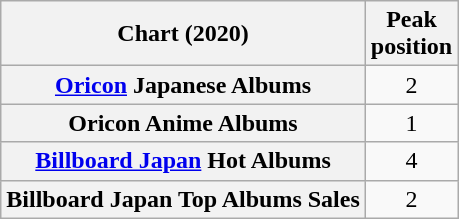<table class="wikitable plainrowheaders" style="text-align:center">
<tr>
<th scope="col">Chart (2020)</th>
<th scope="col">Peak<br> position</th>
</tr>
<tr>
<th scope="row"><a href='#'>Oricon</a> Japanese Albums </th>
<td>2</td>
</tr>
<tr>
<th scope="row">Oricon Anime Albums </th>
<td>1</td>
</tr>
<tr>
<th scope="row"><a href='#'>Billboard Japan</a> Hot Albums</th>
<td>4</td>
</tr>
<tr>
<th scope="row">Billboard Japan Top Albums Sales</th>
<td>2</td>
</tr>
</table>
